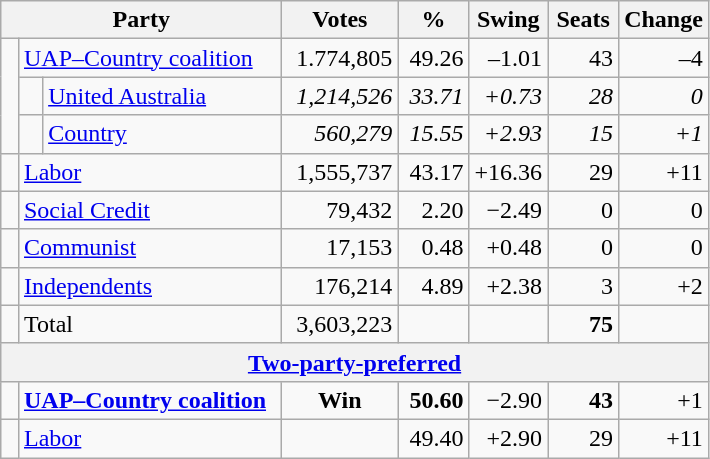<table class="wikitable">
<tr>
<th colspan=3 style="width:180px">Party</th>
<th style="width:70px">Votes</th>
<th style="width:40px">%</th>
<th style="width:40px">Swing</th>
<th style="width:40px">Seats</th>
<th style="width:40px">Change</th>
</tr>
<tr>
<td rowspan=3> </td>
<td colspan=2><a href='#'>UAP–Country coalition</a></td>
<td align=right>1.774,805</td>
<td align=right>49.26</td>
<td align=right>–1.01</td>
<td align=right>43</td>
<td align=right>–4</td>
</tr>
<tr>
<td> </td>
<td><a href='#'>United Australia</a></td>
<td style="text-align:right"><em>1,214,526</em></td>
<td style="text-align:right"><em>33.71</em></td>
<td style="text-align:right"><em>+0.73</em></td>
<td style="text-align:right"><em>28</em></td>
<td style="text-align:right"><em>0</em></td>
</tr>
<tr>
<td> </td>
<td><a href='#'>Country</a></td>
<td style="text-align:right"><em>560,279</em></td>
<td style="text-align:right"><em>15.55</em></td>
<td style="text-align:right"><em>+2.93</em></td>
<td style="text-align:right"><em>15</em></td>
<td style="text-align:right"><em>+1</em></td>
</tr>
<tr>
<td> </td>
<td colspan=2><a href='#'>Labor</a></td>
<td style="text-align:right">1,555,737</td>
<td style="text-align:right">43.17</td>
<td style="text-align:right">+16.36</td>
<td style="text-align:right">29</td>
<td style="text-align:right">+11</td>
</tr>
<tr>
<td> </td>
<td colspan=2><a href='#'>Social Credit</a></td>
<td style="text-align:right">79,432</td>
<td style="text-align:right">2.20</td>
<td style="text-align:right">−2.49</td>
<td style="text-align:right">0</td>
<td style="text-align:right">0</td>
</tr>
<tr>
<td> </td>
<td colspan=2><a href='#'>Communist</a></td>
<td style="text-align:right">17,153</td>
<td style="text-align:right">0.48</td>
<td style="text-align:right">+0.48</td>
<td style="text-align:right">0</td>
<td style="text-align:right">0</td>
</tr>
<tr>
<td> </td>
<td colspan=2><a href='#'>Independents</a></td>
<td style="text-align:right">176,214</td>
<td style="text-align:right">4.89</td>
<td style="text-align:right">+2.38</td>
<td style="text-align:right">3</td>
<td style="text-align:right">+2</td>
</tr>
<tr>
<td> </td>
<td colspan=2>Total</td>
<td style="text-align:right">3,603,223</td>
<td style="text-align:right"> </td>
<td style="text-align:right"> </td>
<td style="text-align:right"><strong>75</strong></td>
<td style="text-align:right"></td>
</tr>
<tr>
<th colspan=8 align=center><a href='#'>Two-party-preferred</a> </th>
</tr>
<tr>
<td> </td>
<td colspan=2><strong><a href='#'>UAP–Country coalition</a></strong></td>
<td style="text-align:center"><strong>Win</strong></td>
<td style="text-align:right"><strong>50.60</strong></td>
<td style="text-align:right">−2.90</td>
<td style="text-align:right"><strong>43</strong></td>
<td style="text-align:right">+1</td>
</tr>
<tr>
<td> </td>
<td colspan=2><a href='#'>Labor</a></td>
<td style="text-align:center"></td>
<td style="text-align:right">49.40</td>
<td style="text-align:right">+2.90</td>
<td style="text-align:right">29</td>
<td style="text-align:right">+11</td>
</tr>
</table>
